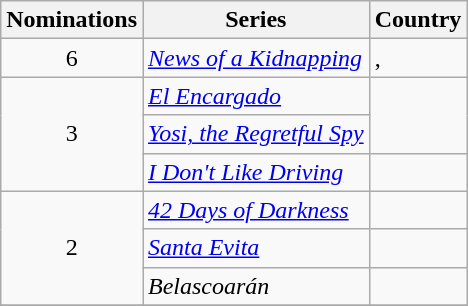<table class="wikitable">
<tr>
<th>Nominations</th>
<th>Series</th>
<th>Country</th>
</tr>
<tr>
<td style="text-align:center">6</td>
<td><em><a href='#'>News of a Kidnapping</a></em></td>
<td>, </td>
</tr>
<tr>
<td rowspan="3" style="text-align:center">3</td>
<td><em><a href='#'>El Encargado</a></em></td>
<td rowspan="2"></td>
</tr>
<tr>
<td><em><a href='#'>Yosi, the Regretful Spy</a></em></td>
</tr>
<tr>
<td><em><a href='#'>I Don't Like Driving</a></em></td>
<td></td>
</tr>
<tr>
<td rowspan="3" style="text-align:center">2</td>
<td><em><a href='#'>42 Days of Darkness</a></em></td>
<td></td>
</tr>
<tr>
<td><em><a href='#'>Santa Evita</a></em></td>
<td></td>
</tr>
<tr>
<td><em>Belascoarán</em></td>
<td></td>
</tr>
<tr>
</tr>
</table>
